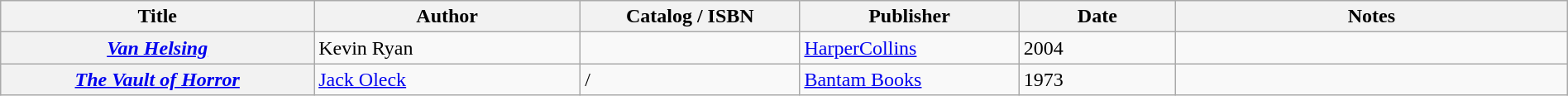<table class="wikitable sortable" style="width:100%;">
<tr>
<th width=20%>Title</th>
<th width=17%>Author</th>
<th width=14%>Catalog / ISBN</th>
<th width=14%>Publisher</th>
<th width=10%>Date</th>
<th width=25%>Notes</th>
</tr>
<tr>
<th><em><a href='#'>Van Helsing</a></em></th>
<td>Kevin Ryan</td>
<td></td>
<td><a href='#'>HarperCollins</a></td>
<td>2004</td>
<td></td>
</tr>
<tr>
<th><em><a href='#'>The Vault of Horror</a></em></th>
<td><a href='#'>Jack Oleck</a></td>
<td> / </td>
<td><a href='#'>Bantam Books</a></td>
<td>1973</td>
<td></td>
</tr>
</table>
